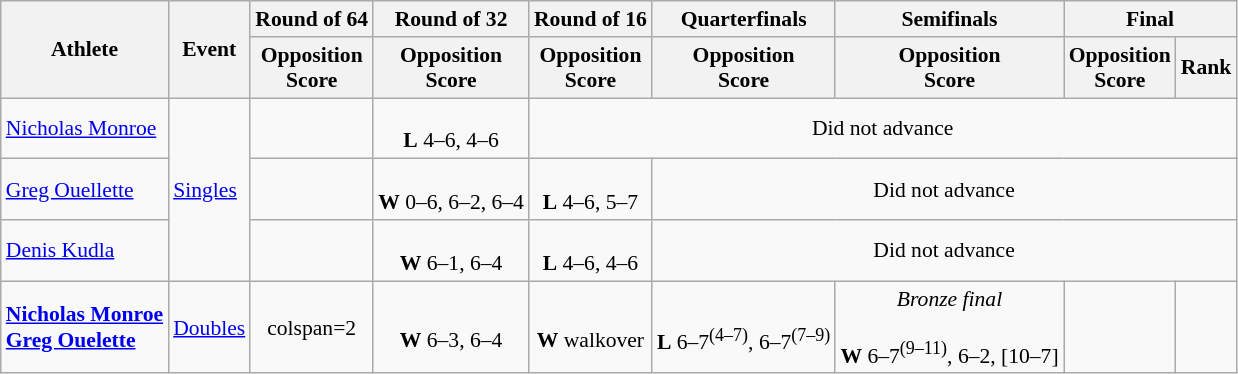<table class="wikitable" style="font-size:90%">
<tr>
<th rowspan=2>Athlete</th>
<th rowspan=2>Event</th>
<th>Round of 64</th>
<th>Round of 32</th>
<th>Round of 16</th>
<th>Quarterfinals</th>
<th>Semifinals</th>
<th colspan=2>Final</th>
</tr>
<tr>
<th>Opposition<br>Score</th>
<th>Opposition<br>Score</th>
<th>Opposition<br>Score</th>
<th>Opposition<br>Score</th>
<th>Opposition<br>Score</th>
<th>Opposition<br>Score</th>
<th>Rank</th>
</tr>
<tr align=center>
<td align=left><a href='#'>Nicholas Monroe</a></td>
<td align=left rowspan=3><a href='#'>Singles</a></td>
<td></td>
<td><br><strong>L</strong> 4–6, 4–6</td>
<td colspan=5>Did not advance</td>
</tr>
<tr align=center>
<td align=left><a href='#'>Greg Ouellette</a></td>
<td></td>
<td><br><strong>W</strong> 0–6, 6–2, 6–4</td>
<td><br> <strong>L</strong> 4–6, 5–7</td>
<td colspan=4>Did not advance</td>
</tr>
<tr align=center>
<td align=left><a href='#'>Denis Kudla</a></td>
<td></td>
<td><br><strong>W</strong> 6–1, 6–4</td>
<td><br> <strong>L</strong> 4–6, 4–6</td>
<td colspan=4>Did not advance</td>
</tr>
<tr align=center>
<td align=left><strong><a href='#'>Nicholas Monroe</a><br><a href='#'>Greg Ouelette</a></strong></td>
<td align=left><a href='#'>Doubles</a></td>
<td>colspan=2 </td>
<td><br> <strong>W</strong> 6–3, 6–4</td>
<td><br> <strong>W</strong> walkover</td>
<td><br><strong>L</strong> 6–7<sup>(4–7)</sup>, 6–7<sup>(7–9)</sup></td>
<td><em>Bronze final</em><br><br><strong>W</strong> 6–7<sup>(9–11)</sup>, 6–2, [10–7]</td>
<td></td>
</tr>
</table>
